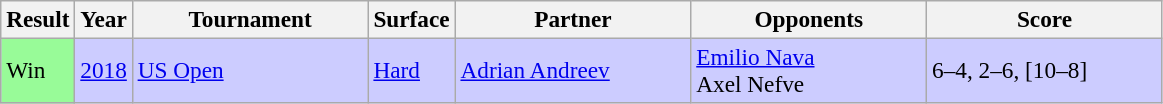<table class="wikitable" style=font-size:97%>
<tr>
<th>Result</th>
<th>Year</th>
<th width=150>Tournament</th>
<th>Surface</th>
<th width=150>Partner</th>
<th width=150>Opponents</th>
<th width=150>Score</th>
</tr>
<tr style="background:#ccccff;">
<td bgcolor=98fb98>Win</td>
<td><a href='#'>2018</a></td>
<td><a href='#'>US Open</a></td>
<td><a href='#'>Hard</a></td>
<td> <a href='#'>Adrian Andreev</a></td>
<td> <a href='#'>Emilio Nava</a><br> Axel Nefve</td>
<td>6–4, 2–6, [10–8]</td>
</tr>
</table>
